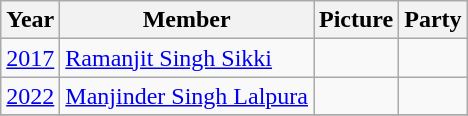<table class="wikitable sortable">
<tr>
<th>Year</th>
<th>Member</th>
<th>Picture</th>
<th colspan="2">Party</th>
</tr>
<tr>
<td><a href='#'>2017</a></td>
<td><a href='#'>Ramanjit Singh Sikki</a></td>
<td></td>
<td></td>
</tr>
<tr>
<td><a href='#'>2022</a></td>
<td><a href='#'>Manjinder Singh Lalpura</a></td>
<td></td>
<td></td>
</tr>
<tr>
</tr>
</table>
